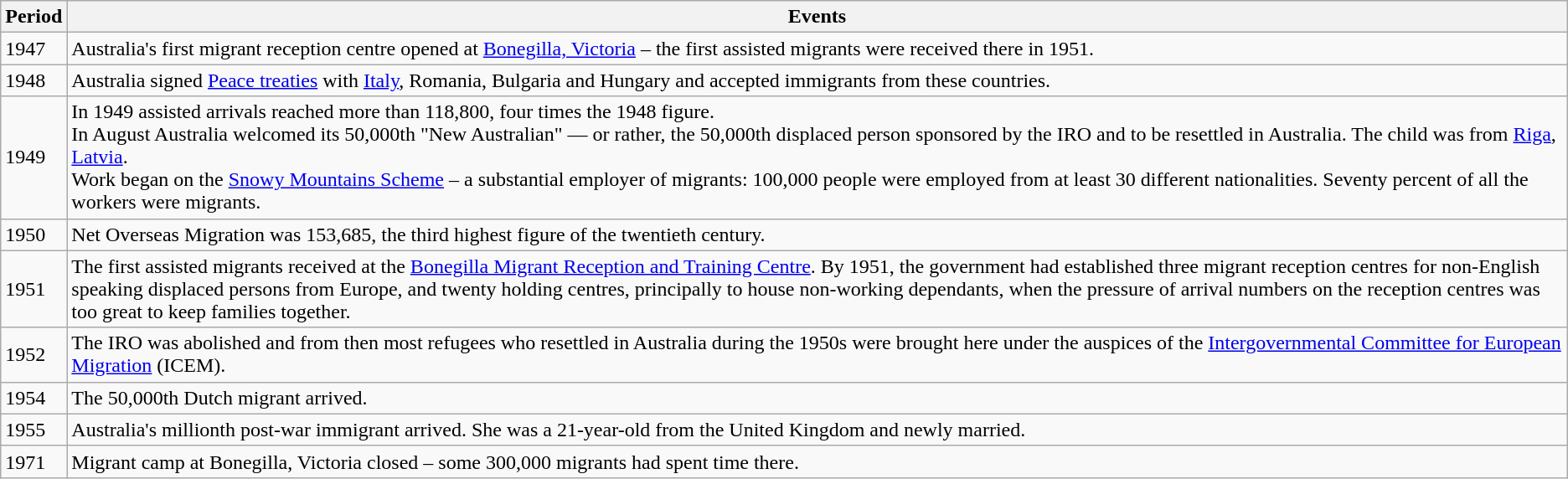<table class="wikitable">
<tr>
<th>Period</th>
<th>Events</th>
</tr>
<tr>
<td>1947</td>
<td>Australia's first migrant reception centre opened at <a href='#'>Bonegilla, Victoria</a> – the first assisted migrants were received there in 1951.</td>
</tr>
<tr>
<td>1948</td>
<td>Australia signed <a href='#'>Peace treaties</a> with <a href='#'>Italy</a>, Romania, Bulgaria and Hungary and accepted immigrants from these countries.</td>
</tr>
<tr>
<td>1949</td>
<td>In 1949 assisted arrivals reached more than 118,800, four times the 1948 figure.<br>In August Australia welcomed its 50,000th "New Australian" — or rather, the 50,000th displaced person sponsored by the IRO and to be resettled in Australia. The child was from <a href='#'>Riga</a>, <a href='#'>Latvia</a>.<br>Work began on the <a href='#'>Snowy Mountains Scheme</a> – a substantial employer of migrants: 100,000 people were employed from at least 30 different nationalities. Seventy percent of all the workers were migrants.</td>
</tr>
<tr>
<td>1950</td>
<td>Net Overseas Migration was 153,685, the third highest figure of the twentieth century.</td>
</tr>
<tr>
<td>1951</td>
<td>The first assisted migrants received at the <a href='#'>Bonegilla Migrant Reception and Training Centre</a>. By 1951, the government had established three migrant reception centres for non-English speaking displaced persons from Europe, and twenty holding centres, principally to house non-working dependants, when the pressure of arrival numbers on the reception centres was too great to keep families together.</td>
</tr>
<tr>
<td>1952</td>
<td>The IRO was abolished and from then most refugees who resettled in Australia during the 1950s were brought here under the auspices of the <a href='#'>Intergovernmental Committee for European Migration</a> (ICEM).</td>
</tr>
<tr>
<td>1954</td>
<td>The 50,000th Dutch migrant arrived.</td>
</tr>
<tr>
<td>1955</td>
<td>Australia's millionth post-war immigrant arrived. She was a 21-year-old from the United Kingdom and newly married.</td>
</tr>
<tr>
<td>1971</td>
<td>Migrant camp at Bonegilla, Victoria closed – some 300,000 migrants had spent time there.</td>
</tr>
</table>
